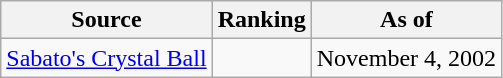<table class="wikitable">
<tr>
<th>Source</th>
<th>Ranking</th>
<th>As of</th>
</tr>
<tr>
<td><a href='#'>Sabato's Crystal Ball</a></td>
<td></td>
<td>November 4, 2002</td>
</tr>
</table>
